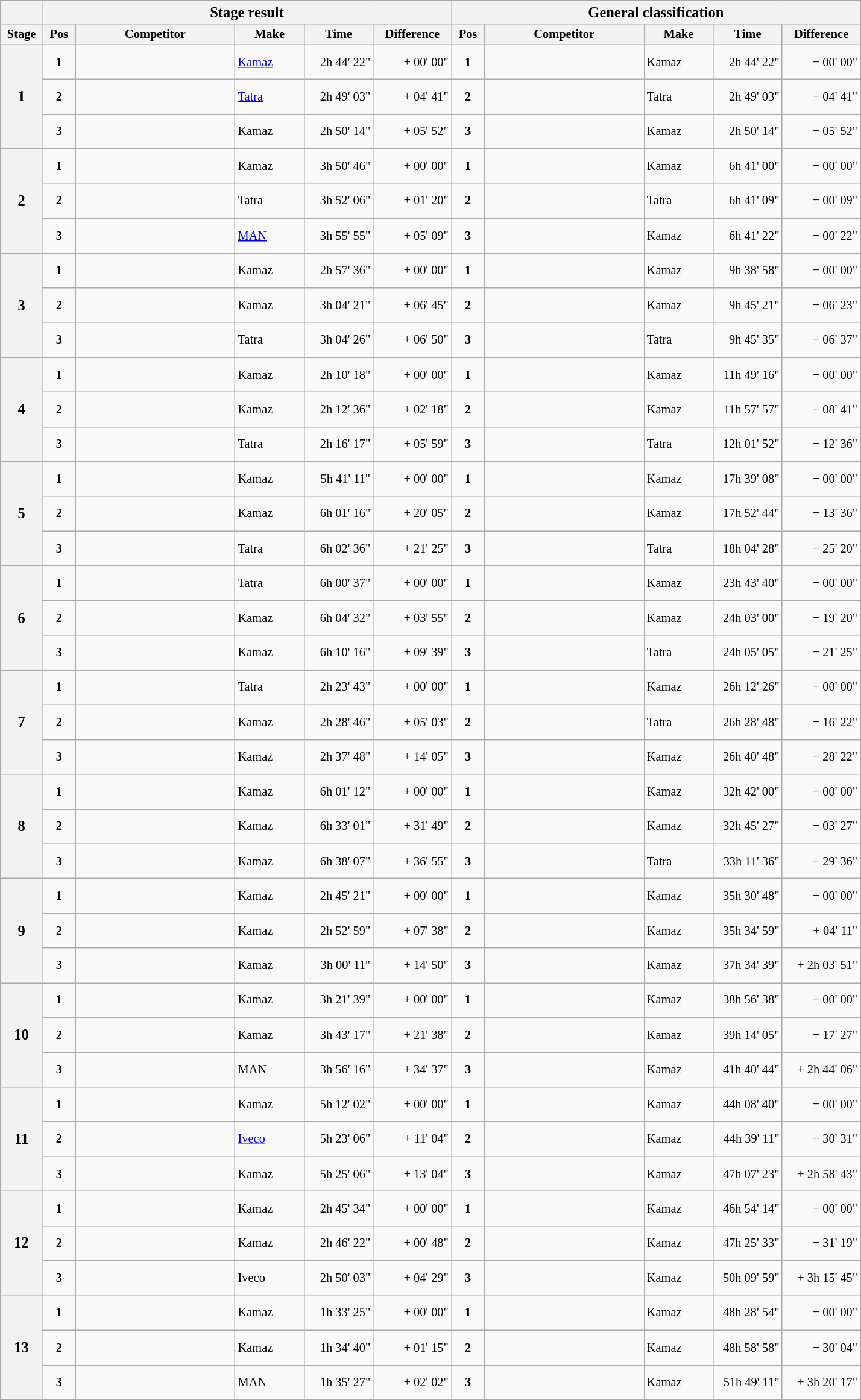<table class="wikitable" style="font-size:85%;">
<tr>
<th></th>
<th colspan=5><big>Stage result </big></th>
<th colspan=5><big>General classification</big></th>
</tr>
<tr>
<th width="40px">Stage</th>
<th width="30px">Pos</th>
<th width="170px">Competitor</th>
<th width="70px">Make</th>
<th width="70px">Time</th>
<th width="80px">Difference</th>
<th width="30px">Pos</th>
<th width="170px">Competitor</th>
<th width="70px">Make</th>
<th width="70px">Time</th>
<th width="80px">Difference</th>
</tr>
<tr>
<th rowspan=3><big>1</big></th>
<td align="center"><strong>1</strong></td>
<td> <br> <br></td>
<td><a href='#'>Kamaz</a></td>
<td align="right">2h 44' 22"</td>
<td align="right">+ 00' 00"</td>
<td align="center"><strong>1</strong></td>
<td> <br> <br></td>
<td>Kamaz</td>
<td align="right">2h 44' 22"</td>
<td align="right">+ 00' 00"</td>
</tr>
<tr>
<td align="center"><strong>2</strong></td>
<td> <br> <br></td>
<td><a href='#'>Tatra</a></td>
<td align="right">2h 49' 03"</td>
<td align="right">+ 04' 41"</td>
<td align="center"><strong>2</strong></td>
<td> <br> <br></td>
<td>Tatra</td>
<td align="right">2h 49' 03"</td>
<td align="right">+ 04' 41"</td>
</tr>
<tr>
<td align="center"><strong>3</strong></td>
<td> <br> <br></td>
<td>Kamaz</td>
<td align="right">2h 50' 14"</td>
<td align="right">+ 05' 52"</td>
<td align="center"><strong>3</strong></td>
<td> <br> <br></td>
<td>Kamaz</td>
<td align="right">2h 50' 14"</td>
<td align="right">+ 05' 52"</td>
</tr>
<tr>
<th rowspan=3><big>2</big></th>
<td align="center"><strong>1</strong></td>
<td> <br> <br></td>
<td>Kamaz</td>
<td align="right">3h 50' 46"</td>
<td align="right">+ 00' 00"</td>
<td align="center"><strong>1</strong></td>
<td> <br> <br></td>
<td>Kamaz</td>
<td align="right">6h 41' 00"</td>
<td align="right">+ 00' 00"</td>
</tr>
<tr>
<td align="center"><strong>2</strong></td>
<td> <br> <br></td>
<td>Tatra</td>
<td align="right">3h 52' 06"</td>
<td align="right">+ 01' 20"</td>
<td align="center"><strong>2</strong></td>
<td> <br> <br></td>
<td>Tatra</td>
<td align="right">6h 41' 09"</td>
<td align="right">+ 00' 09"</td>
</tr>
<tr>
<td align="center"><strong>3</strong></td>
<td> <br> <br></td>
<td><a href='#'>MAN</a></td>
<td align="right">3h 55' 55"</td>
<td align="right">+ 05' 09"</td>
<td align="center"><strong>3</strong></td>
<td> <br> <br></td>
<td>Kamaz</td>
<td align="right">6h 41' 22"</td>
<td align="right">+ 00' 22"</td>
</tr>
<tr>
<th rowspan=3><big>3</big></th>
<td align="center"><strong>1</strong></td>
<td> <br> <br></td>
<td>Kamaz</td>
<td align="right">2h 57' 36"</td>
<td align="right">+ 00' 00"</td>
<td align="center"><strong>1</strong></td>
<td> <br> <br></td>
<td>Kamaz</td>
<td align="right">9h 38' 58"</td>
<td align="right">+ 00' 00"</td>
</tr>
<tr>
<td align="center"><strong>2</strong></td>
<td> <br> <br></td>
<td>Kamaz</td>
<td align="right">3h 04' 21"</td>
<td align="right">+ 06' 45"</td>
<td align="center"><strong>2</strong></td>
<td> <br> <br></td>
<td>Kamaz</td>
<td align="right">9h 45' 21"</td>
<td align="right">+ 06' 23"</td>
</tr>
<tr>
<td align="center"><strong>3</strong></td>
<td> <br> <br></td>
<td>Tatra</td>
<td align="right">3h 04' 26"</td>
<td align="right">+ 06' 50"</td>
<td align="center"><strong>3</strong></td>
<td> <br> <br></td>
<td>Tatra</td>
<td align="right">9h 45' 35"</td>
<td align="right">+ 06' 37"</td>
</tr>
<tr>
<th rowspan=3><big>4</big></th>
<td align="center"><strong>1</strong></td>
<td> <br> <br></td>
<td>Kamaz</td>
<td align="right">2h 10' 18"</td>
<td align="right">+ 00' 00"</td>
<td align="center"><strong>1</strong></td>
<td> <br> <br></td>
<td>Kamaz</td>
<td align="right">11h 49' 16"</td>
<td align="right">+ 00' 00"</td>
</tr>
<tr>
<td align="center"><strong>2</strong></td>
<td> <br> <br></td>
<td>Kamaz</td>
<td align="right">2h 12' 36"</td>
<td align="right">+ 02' 18"</td>
<td align="center"><strong>2</strong></td>
<td> <br> <br></td>
<td>Kamaz</td>
<td align="right">11h 57' 57"</td>
<td align="right">+ 08' 41"</td>
</tr>
<tr>
<td align="center"><strong>3</strong></td>
<td> <br> <br></td>
<td>Tatra</td>
<td align="right">2h 16' 17"</td>
<td align="right">+ 05' 59"</td>
<td align="center"><strong>3</strong></td>
<td> <br> <br></td>
<td>Tatra</td>
<td align="right">12h 01' 52"</td>
<td align="right">+ 12' 36"</td>
</tr>
<tr>
<th rowspan=3><big>5</big></th>
<td align="center"><strong>1</strong></td>
<td> <br> <br></td>
<td>Kamaz</td>
<td align="right">5h 41' 11"</td>
<td align="right">+ 00' 00"</td>
<td align="center"><strong>1</strong></td>
<td> <br> <br></td>
<td>Kamaz</td>
<td align="right">17h 39' 08"</td>
<td align="right">+ 00' 00"</td>
</tr>
<tr>
<td align="center"><strong>2</strong></td>
<td> <br> <br></td>
<td>Kamaz</td>
<td align="right">6h 01' 16"</td>
<td align="right">+ 20' 05"</td>
<td align="center"><strong>2</strong></td>
<td> <br> <br></td>
<td>Kamaz</td>
<td align="right">17h 52' 44"</td>
<td align="right">+ 13' 36"</td>
</tr>
<tr>
<td align="center"><strong>3</strong></td>
<td> <br> <br></td>
<td>Tatra</td>
<td align="right">6h 02' 36"</td>
<td align="right">+ 21' 25"</td>
<td align="center"><strong>3</strong></td>
<td> <br> <br></td>
<td>Tatra</td>
<td align="right">18h 04' 28"</td>
<td align="right">+ 25' 20"</td>
</tr>
<tr>
<th rowspan=3><big>6</big></th>
<td align="center"><strong>1</strong></td>
<td> <br> <br></td>
<td>Tatra</td>
<td align="right">6h 00' 37"</td>
<td align="right">+ 00' 00"</td>
<td align="center"><strong>1</strong></td>
<td> <br> <br></td>
<td>Kamaz</td>
<td align="right">23h 43' 40"</td>
<td align="right">+ 00' 00"</td>
</tr>
<tr>
<td align="center"><strong>2</strong></td>
<td> <br> <br></td>
<td>Kamaz</td>
<td align="right">6h 04' 32"</td>
<td align="right">+ 03' 55"</td>
<td align="center"><strong>2</strong></td>
<td> <br> <br></td>
<td>Kamaz</td>
<td align="right">24h 03' 00"</td>
<td align="right">+ 19' 20"</td>
</tr>
<tr>
<td align="center"><strong>3</strong></td>
<td> <br> <br></td>
<td>Kamaz</td>
<td align="right">6h 10' 16"</td>
<td align="right">+ 09' 39"</td>
<td align="center"><strong>3</strong></td>
<td> <br> <br></td>
<td>Tatra</td>
<td align="right">24h 05' 05"</td>
<td align="right">+ 21' 25"</td>
</tr>
<tr>
<th rowspan=3><big>7</big></th>
<td align="center"><strong>1</strong></td>
<td> <br> <br></td>
<td>Tatra</td>
<td align="right">2h 23' 43"</td>
<td align="right">+ 00' 00"</td>
<td align="center"><strong>1</strong></td>
<td> <br> <br></td>
<td>Kamaz</td>
<td align="right">26h 12' 26"</td>
<td align="right">+ 00' 00"</td>
</tr>
<tr>
<td align="center"><strong>2</strong></td>
<td> <br> <br></td>
<td>Kamaz</td>
<td align="right">2h 28' 46"</td>
<td align="right">+ 05' 03"</td>
<td align="center"><strong>2</strong></td>
<td> <br> <br></td>
<td>Tatra</td>
<td align="right">26h 28' 48"</td>
<td align="right">+ 16' 22"</td>
</tr>
<tr>
<td align="center"><strong>3</strong></td>
<td> <br> <br></td>
<td>Kamaz</td>
<td align="right">2h 37' 48"</td>
<td align="right">+ 14' 05"</td>
<td align="center"><strong>3</strong></td>
<td> <br> <br></td>
<td>Kamaz</td>
<td align="right">26h 40' 48"</td>
<td align="right">+ 28' 22"</td>
</tr>
<tr>
<th rowspan=3><big>8</big></th>
<td align="center"><strong>1</strong></td>
<td> <br> <br></td>
<td>Kamaz</td>
<td align="right">6h 01' 12"</td>
<td align="right">+ 00' 00"</td>
<td align="center"><strong>1</strong></td>
<td> <br> <br></td>
<td>Kamaz</td>
<td align="right">32h 42' 00"</td>
<td align="right">+ 00' 00"</td>
</tr>
<tr>
<td align="center"><strong>2</strong></td>
<td> <br> <br></td>
<td>Kamaz</td>
<td align="right">6h 33' 01"</td>
<td align="right">+ 31' 49"</td>
<td align="center"><strong>2</strong></td>
<td> <br> <br></td>
<td>Kamaz</td>
<td align="right">32h 45' 27"</td>
<td align="right">+ 03' 27"</td>
</tr>
<tr>
<td align="center"><strong>3</strong></td>
<td> <br> <br></td>
<td>Kamaz</td>
<td align="right">6h 38' 07"</td>
<td align="right">+ 36' 55"</td>
<td align="center"><strong>3</strong></td>
<td> <br> <br></td>
<td>Tatra</td>
<td align="right">33h 11' 36"</td>
<td align="right">+ 29' 36"</td>
</tr>
<tr>
<th rowspan=3><big>9</big></th>
<td align="center"><strong>1</strong></td>
<td> <br> <br></td>
<td>Kamaz</td>
<td align="right">2h 45' 21"</td>
<td align="right">+ 00' 00"</td>
<td align="center"><strong>1</strong></td>
<td> <br> <br></td>
<td>Kamaz</td>
<td align="right">35h 30' 48"</td>
<td align="right">+ 00' 00"</td>
</tr>
<tr>
<td align="center"><strong>2</strong></td>
<td> <br> <br></td>
<td>Kamaz</td>
<td align="right">2h 52' 59"</td>
<td align="right">+ 07' 38"</td>
<td align="center"><strong>2</strong></td>
<td> <br> <br></td>
<td>Kamaz</td>
<td align="right">35h 34' 59"</td>
<td align="right">+ 04' 11"</td>
</tr>
<tr>
<td align="center"><strong>3</strong></td>
<td> <br> <br></td>
<td>Kamaz</td>
<td align="right">3h 00' 11"</td>
<td align="right">+ 14' 50"</td>
<td align="center"><strong>3</strong></td>
<td> <br> <br></td>
<td>Kamaz</td>
<td align="right">37h 34' 39"</td>
<td align="right">+ 2h 03' 51"</td>
</tr>
<tr>
<th rowspan=3><big>10</big></th>
<td align="center"><strong>1</strong></td>
<td> <br> <br></td>
<td>Kamaz</td>
<td align="right">3h 21' 39"</td>
<td align="right">+ 00' 00"</td>
<td align="center"><strong>1</strong></td>
<td> <br> <br></td>
<td>Kamaz</td>
<td align="right">38h 56' 38"</td>
<td align="right">+ 00' 00"</td>
</tr>
<tr>
<td align="center"><strong>2</strong></td>
<td> <br> <br></td>
<td>Kamaz</td>
<td align="right">3h 43' 17"</td>
<td align="right">+ 21' 38"</td>
<td align="center"><strong>2</strong></td>
<td> <br> <br></td>
<td>Kamaz</td>
<td align="right">39h 14' 05"</td>
<td align="right">+ 17' 27"</td>
</tr>
<tr>
<td align="center"><strong>3</strong></td>
<td> <br> <br></td>
<td>MAN</td>
<td align="right">3h 56' 16"</td>
<td align="right">+ 34' 37"</td>
<td align="center"><strong>3</strong></td>
<td> <br> <br></td>
<td>Kamaz</td>
<td align="right">41h 40' 44"</td>
<td align="right">+ 2h 44' 06"</td>
</tr>
<tr>
<th rowspan=3><big>11</big></th>
<td align="center"><strong>1</strong></td>
<td> <br> <br></td>
<td>Kamaz</td>
<td align="right">5h 12' 02"</td>
<td align="right">+ 00' 00"</td>
<td align="center"><strong>1</strong></td>
<td> <br> <br></td>
<td>Kamaz</td>
<td align="right">44h 08' 40"</td>
<td align="right">+ 00' 00"</td>
</tr>
<tr>
<td align="center"><strong>2</strong></td>
<td> <br> <br></td>
<td><a href='#'>Iveco</a></td>
<td align="right">5h 23' 06"</td>
<td align="right">+ 11' 04"</td>
<td align="center"><strong>2</strong></td>
<td> <br> <br></td>
<td>Kamaz</td>
<td align="right">44h 39' 11"</td>
<td align="right">+ 30' 31"</td>
</tr>
<tr>
<td align="center"><strong>3</strong></td>
<td> <br> <br></td>
<td>Kamaz</td>
<td align="right">5h 25' 06"</td>
<td align="right">+ 13' 04"</td>
<td align="center"><strong>3</strong></td>
<td> <br> <br></td>
<td>Kamaz</td>
<td align="right">47h 07' 23"</td>
<td align="right">+ 2h 58' 43"</td>
</tr>
<tr>
<th rowspan=3><big>12</big></th>
<td align="center"><strong>1</strong></td>
<td> <br> <br></td>
<td>Kamaz</td>
<td align="right">2h 45' 34"</td>
<td align="right">+ 00' 00"</td>
<td align="center"><strong>1</strong></td>
<td> <br> <br></td>
<td>Kamaz</td>
<td align="right">46h 54' 14"</td>
<td align="right">+ 00' 00"</td>
</tr>
<tr>
<td align="center"><strong>2</strong></td>
<td> <br> <br></td>
<td>Kamaz</td>
<td align="right">2h 46' 22"</td>
<td align="right">+ 00' 48"</td>
<td align="center"><strong>2</strong></td>
<td> <br> <br></td>
<td>Kamaz</td>
<td align="right">47h 25' 33"</td>
<td align="right">+ 31' 19"</td>
</tr>
<tr>
<td align="center"><strong>3</strong></td>
<td> <br> <br></td>
<td>Iveco</td>
<td align="right">2h 50' 03"</td>
<td align="right">+ 04' 29"</td>
<td align="center"><strong>3</strong></td>
<td> <br> <br></td>
<td>Kamaz</td>
<td align="right">50h 09' 59"</td>
<td align="right">+ 3h 15' 45"</td>
</tr>
<tr>
<th rowspan=3><big>13</big></th>
<td align="center"><strong>1</strong></td>
<td> <br> <br></td>
<td>Kamaz</td>
<td align="right">1h 33' 25"</td>
<td align="right">+ 00' 00"</td>
<td align="center"><strong>1</strong></td>
<td> <br> <br></td>
<td>Kamaz</td>
<td align="right">48h 28' 54"</td>
<td align="right">+ 00' 00"</td>
</tr>
<tr>
<td align="center"><strong>2</strong></td>
<td> <br> <br></td>
<td>Kamaz</td>
<td align="right">1h 34' 40"</td>
<td align="right">+ 01' 15"</td>
<td align="center"><strong>2</strong></td>
<td> <br> <br></td>
<td>Kamaz</td>
<td align="right">48h 58' 58"</td>
<td align="right">+ 30' 04"</td>
</tr>
<tr>
<td align="center"><strong>3</strong></td>
<td> <br> <br></td>
<td>MAN</td>
<td align="right">1h 35' 27"</td>
<td align="right">+ 02' 02"</td>
<td align="center"><strong>3</strong></td>
<td> <br> <br></td>
<td>Kamaz</td>
<td align="right">51h 49' 11"</td>
<td align="right">+ 3h 20' 17"</td>
</tr>
</table>
